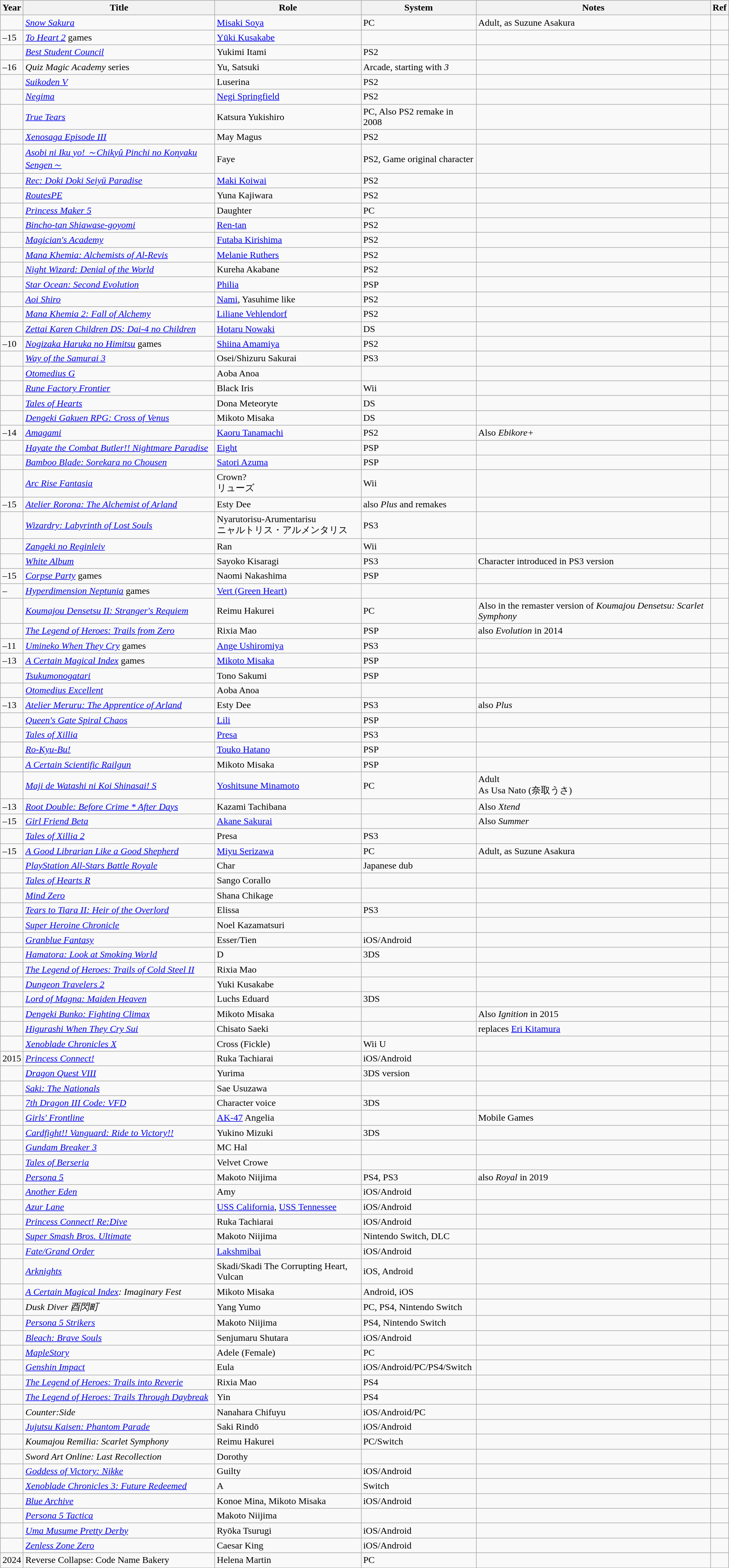<table class="wikitable">
<tr>
<th>Year</th>
<th>Title</th>
<th>Role</th>
<th>System</th>
<th>Notes</th>
<th>Ref</th>
</tr>
<tr>
<td></td>
<td><em><a href='#'>Snow Sakura</a></em></td>
<td><a href='#'>Misaki Soya</a></td>
<td>PC</td>
<td>Adult, as Suzune Asakura</td>
<td></td>
</tr>
<tr>
<td>–15</td>
<td><em><a href='#'>To Heart 2</a></em> games</td>
<td><a href='#'>Yūki Kusakabe</a></td>
<td></td>
<td></td>
<td></td>
</tr>
<tr>
<td></td>
<td><em><a href='#'>Best Student Council</a></em></td>
<td>Yukimi Itami</td>
<td>PS2</td>
<td></td>
<td></td>
</tr>
<tr>
<td>–16</td>
<td><em>Quiz Magic Academy</em> series</td>
<td>Yu, Satsuki</td>
<td>Arcade, starting with <em>3</em></td>
<td></td>
<td></td>
</tr>
<tr>
<td></td>
<td><em><a href='#'>Suikoden V</a></em></td>
<td>Luserina</td>
<td>PS2</td>
<td></td>
<td></td>
</tr>
<tr>
<td></td>
<td><em><a href='#'>Negima</a></em></td>
<td><a href='#'>Negi Springfield</a></td>
<td>PS2</td>
<td></td>
<td></td>
</tr>
<tr>
<td></td>
<td><em><a href='#'>True Tears</a></em></td>
<td>Katsura Yukishiro</td>
<td>PC, Also PS2 remake in 2008 </td>
<td></td>
<td></td>
</tr>
<tr>
<td></td>
<td><em><a href='#'>Xenosaga Episode III</a></em></td>
<td>May Magus</td>
<td>PS2</td>
<td></td>
<td></td>
</tr>
<tr>
<td></td>
<td><em><a href='#'>Asobi ni Iku yo! ～Chikyû Pinchi no Konyaku Sengen～</a></em></td>
<td>Faye</td>
<td>PS2, Game original character</td>
<td></td>
<td></td>
</tr>
<tr>
<td></td>
<td><em><a href='#'>Rec: Doki Doki Seiyū Paradise</a></em></td>
<td><a href='#'>Maki Koiwai</a></td>
<td>PS2</td>
<td></td>
<td></td>
</tr>
<tr>
<td></td>
<td><em><a href='#'>RoutesPE</a></em></td>
<td>Yuna Kajiwara</td>
<td>PS2</td>
<td></td>
<td></td>
</tr>
<tr>
<td></td>
<td><em><a href='#'>Princess Maker 5</a></em></td>
<td>Daughter</td>
<td>PC</td>
<td></td>
<td></td>
</tr>
<tr>
<td></td>
<td><em><a href='#'>Bincho-tan Shiawase-goyomi</a></em></td>
<td><a href='#'>Ren-tan</a></td>
<td>PS2</td>
<td></td>
<td></td>
</tr>
<tr>
<td></td>
<td><em><a href='#'>Magician's Academy</a></em></td>
<td><a href='#'>Futaba Kirishima</a></td>
<td>PS2</td>
<td></td>
<td></td>
</tr>
<tr>
<td></td>
<td><em><a href='#'>Mana Khemia: Alchemists of Al-Revis</a></em></td>
<td><a href='#'>Melanie Ruthers</a></td>
<td>PS2</td>
<td></td>
<td></td>
</tr>
<tr>
<td></td>
<td><em><a href='#'>Night Wizard: Denial of the World</a></em></td>
<td>Kureha Akabane</td>
<td>PS2</td>
<td></td>
<td></td>
</tr>
<tr>
<td></td>
<td><em><a href='#'>Star Ocean: Second Evolution</a></em></td>
<td><a href='#'>Philia</a></td>
<td>PSP</td>
<td></td>
<td></td>
</tr>
<tr>
<td></td>
<td><em><a href='#'>Aoi Shiro</a></em></td>
<td><a href='#'>Nami</a>, Yasuhime like </td>
<td>PS2</td>
<td></td>
<td></td>
</tr>
<tr>
<td></td>
<td><em><a href='#'>Mana Khemia 2: Fall of Alchemy</a></em></td>
<td><a href='#'>Liliane Vehlendorf</a></td>
<td>PS2</td>
<td></td>
<td></td>
</tr>
<tr>
<td></td>
<td><em><a href='#'>Zettai Karen Children DS: Dai-4 no Children</a></em></td>
<td><a href='#'>Hotaru Nowaki</a></td>
<td>DS</td>
<td></td>
<td></td>
</tr>
<tr>
<td>–10</td>
<td><em><a href='#'>Nogizaka Haruka no Himitsu</a></em> games</td>
<td><a href='#'>Shiina Amamiya</a></td>
<td>PS2</td>
<td></td>
<td></td>
</tr>
<tr>
<td></td>
<td><em><a href='#'>Way of the Samurai 3</a></em></td>
<td>Osei/Shizuru Sakurai</td>
<td>PS3</td>
<td></td>
<td></td>
</tr>
<tr>
<td></td>
<td><em><a href='#'>Otomedius G</a></em></td>
<td>Aoba Anoa</td>
<td></td>
<td></td>
<td></td>
</tr>
<tr>
<td></td>
<td><em><a href='#'>Rune Factory Frontier</a></em></td>
<td>Black Iris</td>
<td>Wii</td>
<td></td>
<td></td>
</tr>
<tr>
<td></td>
<td><em><a href='#'>Tales of Hearts</a></em></td>
<td>Dona Meteoryte</td>
<td>DS</td>
<td></td>
<td></td>
</tr>
<tr>
<td></td>
<td><em><a href='#'>Dengeki Gakuen RPG: Cross of Venus</a></em></td>
<td>Mikoto Misaka</td>
<td>DS</td>
<td></td>
<td></td>
</tr>
<tr>
<td>–14</td>
<td><em><a href='#'>Amagami</a></em></td>
<td><a href='#'>Kaoru Tanamachi</a></td>
<td>PS2</td>
<td>Also <em>Ebikore+</em></td>
<td></td>
</tr>
<tr>
<td></td>
<td><em><a href='#'>Hayate the Combat Butler!! Nightmare Paradise</a></em></td>
<td><a href='#'>Eight</a></td>
<td>PSP</td>
<td></td>
<td></td>
</tr>
<tr>
<td></td>
<td><em><a href='#'>Bamboo Blade: Sorekara no Chousen</a></em></td>
<td><a href='#'>Satori Azuma</a></td>
<td>PSP</td>
<td></td>
<td></td>
</tr>
<tr>
<td></td>
<td><em><a href='#'>Arc Rise Fantasia</a></em></td>
<td>Crown?<br>リューズ</td>
<td>Wii</td>
<td></td>
<td></td>
</tr>
<tr>
<td>–15</td>
<td><em><a href='#'>Atelier Rorona: The Alchemist of Arland</a></em></td>
<td>Esty Dee</td>
<td>also <em>Plus</em> and remakes</td>
<td></td>
<td></td>
</tr>
<tr>
<td></td>
<td><em><a href='#'>Wizardry: Labyrinth of Lost Souls</a></em></td>
<td>Nyarutorisu-Arumentarisu<br>ニャルトリス・アルメンタリス</td>
<td>PS3</td>
<td></td>
<td></td>
</tr>
<tr>
<td></td>
<td><em><a href='#'>Zangeki no Reginleiv</a></em></td>
<td>Ran</td>
<td>Wii</td>
<td></td>
<td></td>
</tr>
<tr>
<td></td>
<td><em><a href='#'>White Album</a></em></td>
<td>Sayoko Kisaragi</td>
<td>PS3</td>
<td>Character introduced in PS3 version</td>
<td></td>
</tr>
<tr>
<td>–15</td>
<td><em><a href='#'>Corpse Party</a></em> games</td>
<td>Naomi Nakashima</td>
<td>PSP</td>
<td></td>
<td></td>
</tr>
<tr>
<td>–</td>
<td><em><a href='#'>Hyperdimension Neptunia</a></em> games</td>
<td><a href='#'>Vert (Green Heart)</a></td>
<td></td>
<td></td>
<td></td>
</tr>
<tr>
<td></td>
<td><em><a href='#'>Koumajou Densetsu II: Stranger's Requiem</a></em></td>
<td>Reimu Hakurei</td>
<td>PC</td>
<td>Also in the remaster version of <em>Koumajou Densetsu: Scarlet Symphony</em></td>
<td></td>
</tr>
<tr>
<td></td>
<td><em><a href='#'>The Legend of Heroes: Trails from Zero</a></em></td>
<td>Rixia Mao</td>
<td>PSP</td>
<td>also <em>Evolution</em> in 2014</td>
<td></td>
</tr>
<tr>
<td>–11</td>
<td><em><a href='#'>Umineko When They Cry</a></em> games</td>
<td><a href='#'>Ange Ushiromiya</a></td>
<td>PS3</td>
<td></td>
<td></td>
</tr>
<tr>
<td>–13</td>
<td><em><a href='#'>A Certain Magical Index</a></em> games</td>
<td><a href='#'>Mikoto Misaka</a></td>
<td>PSP</td>
<td></td>
<td></td>
</tr>
<tr>
<td></td>
<td><em><a href='#'>Tsukumonogatari</a></em></td>
<td>Tono Sakumi</td>
<td>PSP</td>
<td></td>
<td></td>
</tr>
<tr>
<td></td>
<td><em><a href='#'>Otomedius Excellent</a></em></td>
<td>Aoba Anoa</td>
<td></td>
<td></td>
<td></td>
</tr>
<tr>
<td>–13</td>
<td><em><a href='#'>Atelier Meruru: The Apprentice of Arland</a></em></td>
<td>Esty Dee</td>
<td>PS3</td>
<td>also <em>Plus</em></td>
<td></td>
</tr>
<tr>
<td></td>
<td><em><a href='#'>Queen's Gate Spiral Chaos</a></em></td>
<td><a href='#'>Lili</a></td>
<td>PSP</td>
<td></td>
<td></td>
</tr>
<tr>
<td></td>
<td><em><a href='#'>Tales of Xillia</a></em></td>
<td><a href='#'>Presa</a></td>
<td>PS3</td>
<td></td>
<td></td>
</tr>
<tr>
<td></td>
<td><em><a href='#'>Ro-Kyu-Bu!</a></em></td>
<td><a href='#'>Touko Hatano</a></td>
<td>PSP</td>
<td></td>
<td></td>
</tr>
<tr>
<td></td>
<td><em><a href='#'>A Certain Scientific Railgun</a></em></td>
<td>Mikoto Misaka</td>
<td>PSP</td>
<td></td>
<td></td>
</tr>
<tr>
<td></td>
<td><em><a href='#'>Maji de Watashi ni Koi Shinasai! S</a></em></td>
<td><a href='#'>Yoshitsune Minamoto</a></td>
<td>PC</td>
<td>Adult<br>As Usa Nato (奈取うさ)</td>
<td></td>
</tr>
<tr>
<td>–13</td>
<td><em><a href='#'>Root Double: Before Crime * After Days</a></em></td>
<td>Kazami Tachibana</td>
<td></td>
<td>Also <em>Xtend</em></td>
<td></td>
</tr>
<tr>
<td>–15</td>
<td><em><a href='#'>Girl Friend Beta</a></em></td>
<td><a href='#'>Akane Sakurai</a></td>
<td></td>
<td>Also <em>Summer</em></td>
<td></td>
</tr>
<tr>
<td></td>
<td><em><a href='#'>Tales of Xillia 2</a></em></td>
<td>Presa</td>
<td>PS3</td>
<td></td>
<td></td>
</tr>
<tr>
<td>–15</td>
<td><em><a href='#'>A Good Librarian Like a Good Shepherd</a></em></td>
<td><a href='#'>Miyu Serizawa</a></td>
<td>PC</td>
<td>Adult, as Suzune Asakura</td>
<td></td>
</tr>
<tr>
<td></td>
<td><em><a href='#'>PlayStation All-Stars Battle Royale</a></em></td>
<td>Char</td>
<td>Japanese dub</td>
<td></td>
<td></td>
</tr>
<tr>
<td></td>
<td><em><a href='#'>Tales of Hearts R</a></em></td>
<td>Sango Corallo</td>
<td></td>
<td></td>
<td></td>
</tr>
<tr>
<td></td>
<td><em><a href='#'>Mind Zero</a></em></td>
<td>Shana Chikage</td>
<td></td>
<td></td>
<td></td>
</tr>
<tr>
<td></td>
<td><em><a href='#'>Tears to Tiara II: Heir of the Overlord</a></em></td>
<td>Elissa</td>
<td>PS3</td>
<td></td>
<td></td>
</tr>
<tr>
<td></td>
<td><em><a href='#'>Super Heroine Chronicle</a></em></td>
<td>Noel Kazamatsuri</td>
<td></td>
<td></td>
<td></td>
</tr>
<tr>
<td></td>
<td><em><a href='#'>Granblue Fantasy</a></em></td>
<td>Esser/Tien</td>
<td>iOS/Android</td>
<td></td>
<td></td>
</tr>
<tr>
<td></td>
<td><em><a href='#'>Hamatora: Look at Smoking World</a></em></td>
<td>D</td>
<td>3DS</td>
<td></td>
<td></td>
</tr>
<tr>
<td></td>
<td><em><a href='#'>The Legend of Heroes: Trails of Cold Steel II</a></em></td>
<td>Rixia Mao</td>
<td></td>
<td></td>
<td></td>
</tr>
<tr>
<td></td>
<td><em><a href='#'>Dungeon Travelers 2</a></em></td>
<td>Yuki Kusakabe</td>
<td></td>
<td></td>
<td></td>
</tr>
<tr>
<td></td>
<td><em><a href='#'>Lord of Magna: Maiden Heaven</a></em></td>
<td>Luchs Eduard</td>
<td> 3DS</td>
<td></td>
<td></td>
</tr>
<tr>
<td></td>
<td><em><a href='#'>Dengeki Bunko: Fighting Climax</a></em></td>
<td>Mikoto Misaka</td>
<td></td>
<td>Also <em>Ignition</em> in 2015</td>
<td></td>
</tr>
<tr>
<td></td>
<td><em><a href='#'>Higurashi When They Cry Sui</a></em></td>
<td>Chisato Saeki</td>
<td></td>
<td>replaces <a href='#'>Eri Kitamura</a></td>
<td></td>
</tr>
<tr>
<td></td>
<td><em><a href='#'>Xenoblade Chronicles X</a></em></td>
<td>Cross (Fickle)</td>
<td>Wii U</td>
<td></td>
<td></td>
</tr>
<tr>
<td>2015</td>
<td><em><a href='#'>Princess Connect!</a></em></td>
<td>Ruka Tachiarai</td>
<td>iOS/Android</td>
<td></td>
<td></td>
</tr>
<tr>
<td></td>
<td><em><a href='#'>Dragon Quest VIII</a></em></td>
<td>Yurima</td>
<td>3DS version</td>
<td></td>
<td></td>
</tr>
<tr>
<td></td>
<td><em><a href='#'>Saki: The Nationals</a></em></td>
<td>Sae Usuzawa</td>
<td></td>
<td></td>
<td></td>
</tr>
<tr>
<td></td>
<td><em><a href='#'>7th Dragon III Code: VFD</a></em></td>
<td>Character voice</td>
<td>3DS</td>
<td></td>
<td></td>
</tr>
<tr>
<td></td>
<td><em><a href='#'>Girls' Frontline</a></em></td>
<td><a href='#'>AK-47</a> Angelia</td>
<td></td>
<td>Mobile Games</td>
<td></td>
</tr>
<tr>
<td></td>
<td><em><a href='#'>Cardfight!! Vanguard: Ride to Victory!!</a></em></td>
<td>Yukino Mizuki</td>
<td>3DS</td>
<td></td>
<td></td>
</tr>
<tr>
<td></td>
<td><em><a href='#'>Gundam Breaker 3</a></em></td>
<td>MC Hal</td>
<td></td>
<td></td>
<td></td>
</tr>
<tr>
<td></td>
<td><em><a href='#'>Tales of Berseria</a></em></td>
<td>Velvet Crowe</td>
<td></td>
<td></td>
<td></td>
</tr>
<tr>
<td></td>
<td><em><a href='#'>Persona 5</a></em></td>
<td>Makoto Niijima</td>
<td>PS4, PS3</td>
<td>also <em>Royal</em> in 2019</td>
<td></td>
</tr>
<tr>
<td></td>
<td><em><a href='#'>Another Eden</a></em></td>
<td>Amy</td>
<td>iOS/Android</td>
<td></td>
<td></td>
</tr>
<tr>
<td></td>
<td><em><a href='#'>Azur Lane</a></em></td>
<td><a href='#'>USS California</a>, <a href='#'>USS Tennessee</a></td>
<td>iOS/Android</td>
<td></td>
<td></td>
</tr>
<tr>
<td></td>
<td><em><a href='#'>Princess Connect! Re:Dive</a></em></td>
<td>Ruka Tachiarai</td>
<td>iOS/Android</td>
<td></td>
<td></td>
</tr>
<tr>
<td></td>
<td><em><a href='#'>Super Smash Bros. Ultimate</a></em></td>
<td>Makoto Niijima</td>
<td>Nintendo Switch, DLC</td>
<td></td>
<td></td>
</tr>
<tr>
<td></td>
<td><em><a href='#'>Fate/Grand Order</a></em></td>
<td><a href='#'>Lakshmibai</a></td>
<td>iOS/Android</td>
<td></td>
<td></td>
</tr>
<tr>
<td></td>
<td><em><a href='#'>Arknights</a></em></td>
<td>Skadi/Skadi The Corrupting Heart, Vulcan</td>
<td>iOS, Android</td>
<td></td>
<td></td>
</tr>
<tr>
<td></td>
<td><em><a href='#'>A Certain Magical Index</a>: Imaginary Fest</em></td>
<td>Mikoto Misaka</td>
<td>Android, iOS</td>
<td></td>
<td></td>
</tr>
<tr>
<td></td>
<td><em>Dusk Diver 酉閃町</em></td>
<td>Yang Yumo</td>
<td>PC, PS4, Nintendo Switch</td>
<td></td>
<td></td>
</tr>
<tr>
<td></td>
<td><em><a href='#'>Persona 5 Strikers</a></em></td>
<td>Makoto Niijima</td>
<td>PS4, Nintendo Switch</td>
<td></td>
<td></td>
</tr>
<tr>
<td></td>
<td><em><a href='#'>Bleach: Brave Souls</a></em></td>
<td>Senjumaru Shutara</td>
<td>iOS/Android</td>
<td></td>
<td></td>
</tr>
<tr>
<td></td>
<td><em><a href='#'>MapleStory</a></em></td>
<td>Adele (Female)</td>
<td>PC</td>
<td></td>
<td></td>
</tr>
<tr>
<td></td>
<td><em><a href='#'>Genshin Impact</a></em></td>
<td>Eula</td>
<td>iOS/Android/PC/PS4/Switch</td>
<td></td>
<td></td>
</tr>
<tr>
<td></td>
<td><em><a href='#'>The Legend of Heroes: Trails into Reverie</a></em></td>
<td>Rixia Mao</td>
<td>PS4</td>
<td></td>
<td></td>
</tr>
<tr>
<td></td>
<td><em><a href='#'>The Legend of Heroes: Trails Through Daybreak</a></em></td>
<td>Yin</td>
<td>PS4</td>
<td></td>
<td></td>
</tr>
<tr>
<td></td>
<td><em>Counter:Side</em></td>
<td>Nanahara Chifuyu</td>
<td>iOS/Android/PC</td>
<td></td>
<td></td>
</tr>
<tr>
<td></td>
<td><em><a href='#'>Jujutsu Kaisen: Phantom Parade</a></em></td>
<td>Saki Rindō</td>
<td>iOS/Android</td>
<td></td>
<td></td>
</tr>
<tr>
<td></td>
<td><em>Koumajou Remilia: Scarlet Symphony</em></td>
<td>Reimu Hakurei</td>
<td>PC/Switch</td>
<td></td>
<td></td>
</tr>
<tr>
<td></td>
<td><em>Sword Art Online: Last Recollection</em></td>
<td>Dorothy</td>
<td></td>
<td></td>
<td></td>
</tr>
<tr>
<td></td>
<td><em><a href='#'>Goddess of Victory: Nikke</a></em></td>
<td>Guilty</td>
<td>iOS/Android</td>
<td></td>
<td></td>
</tr>
<tr>
<td></td>
<td><em><a href='#'>Xenoblade Chronicles 3: Future Redeemed</a></em></td>
<td>A</td>
<td>Switch</td>
<td></td>
<td></td>
</tr>
<tr>
<td></td>
<td><em><a href='#'>Blue Archive</a></em></td>
<td>Konoe Mina, Mikoto Misaka</td>
<td>iOS/Android</td>
<td></td>
<td></td>
</tr>
<tr>
<td></td>
<td><em><a href='#'>Persona 5 Tactica</a></em></td>
<td>Makoto Niijima</td>
<td></td>
<td></td>
<td></td>
</tr>
<tr>
<td></td>
<td><em><a href='#'>Uma Musume Pretty Derby</a></em></td>
<td>Ryōka Tsurugi</td>
<td>iOS/Android</td>
<td></td>
<td></td>
</tr>
<tr>
<td></td>
<td><em><a href='#'>Zenless Zone Zero</a></em></td>
<td>Caesar King</td>
<td>iOS/Android</td>
<td></td>
<td></td>
</tr>
<tr>
<td>2024</td>
<td>Reverse Collapse: Code Name Bakery</td>
<td>Helena Martin</td>
<td>PC</td>
<td></td>
<td></td>
</tr>
</table>
